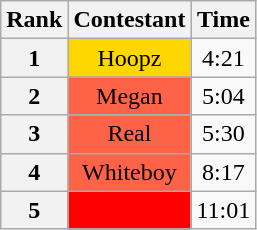<table class="wikitable" style="text-align:center">
<tr>
<th>Rank</th>
<th>Contestant</th>
<th>Time</th>
</tr>
<tr>
<th>1</th>
<td bgcolor="gold">Hoopz</td>
<td>4:21</td>
</tr>
<tr>
<th>2</th>
<td bgcolor="tomato">Megan</td>
<td>5:04</td>
</tr>
<tr>
<th>3</th>
<td bgcolor="tomato">Real</td>
<td>5:30</td>
</tr>
<tr>
<th>4</th>
<td bgcolor="tomato">Whiteboy</td>
<td>8:17</td>
</tr>
<tr>
<th>5</th>
<td bgcolor="red"></td>
<td>11:01</td>
</tr>
</table>
